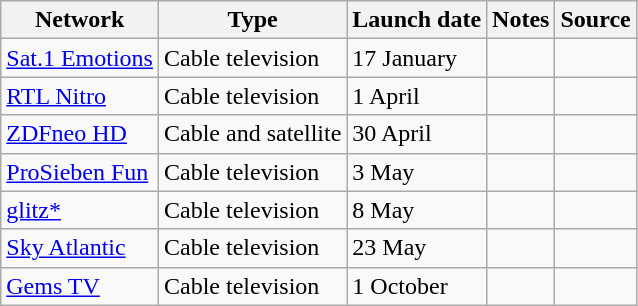<table class="wikitable sortable">
<tr>
<th>Network</th>
<th>Type</th>
<th>Launch date</th>
<th>Notes</th>
<th>Source</th>
</tr>
<tr>
<td><a href='#'>Sat.1 Emotions</a></td>
<td>Cable television</td>
<td>17 January</td>
<td></td>
<td></td>
</tr>
<tr>
<td><a href='#'>RTL Nitro</a></td>
<td>Cable television</td>
<td>1 April</td>
<td></td>
<td></td>
</tr>
<tr>
<td><a href='#'>ZDFneo HD</a></td>
<td>Cable and satellite</td>
<td>30 April</td>
<td></td>
<td></td>
</tr>
<tr>
<td><a href='#'>ProSieben Fun</a></td>
<td>Cable television</td>
<td>3 May</td>
<td></td>
<td></td>
</tr>
<tr>
<td><a href='#'>glitz*</a></td>
<td>Cable television</td>
<td>8 May</td>
<td></td>
<td></td>
</tr>
<tr>
<td><a href='#'>Sky Atlantic</a></td>
<td>Cable television</td>
<td>23 May</td>
<td></td>
<td></td>
</tr>
<tr>
<td><a href='#'>Gems TV</a></td>
<td>Cable television</td>
<td>1 October</td>
<td></td>
<td></td>
</tr>
</table>
